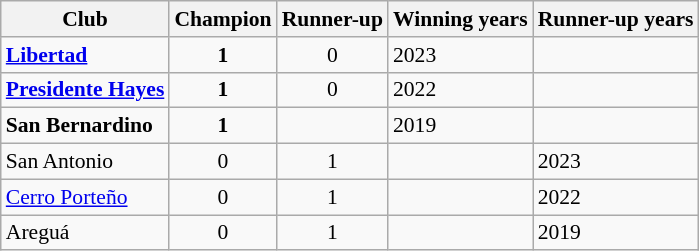<table class="wikitable" style="font-size:90%">
<tr>
<th>Club</th>
<th>Champion</th>
<th>Runner-up</th>
<th class="unsortable">Winning years</th>
<th class="unsortable">Runner-up years</th>
</tr>
<tr>
<td><strong><a href='#'>Libertad</a></strong></td>
<td align="center"><strong>1</strong></td>
<td align="center">0</td>
<td>2023</td>
<td></td>
</tr>
<tr>
<td><strong><a href='#'>Presidente Hayes</a></strong></td>
<td align="center"><strong>1</strong></td>
<td align="center">0</td>
<td>2022</td>
<td></td>
</tr>
<tr>
<td><strong>San Bernardino</strong></td>
<td align="center"><strong>1</strong></td>
<td align="center"></td>
<td>2019</td>
<td></td>
</tr>
<tr>
<td>San Antonio</td>
<td align="center">0</td>
<td align="center">1</td>
<td></td>
<td>2023</td>
</tr>
<tr>
<td><a href='#'>Cerro Porteño</a></td>
<td align="center">0</td>
<td align="center">1</td>
<td></td>
<td>2022</td>
</tr>
<tr>
<td>Areguá</td>
<td align="center">0</td>
<td align="center">1</td>
<td></td>
<td>2019</td>
</tr>
</table>
